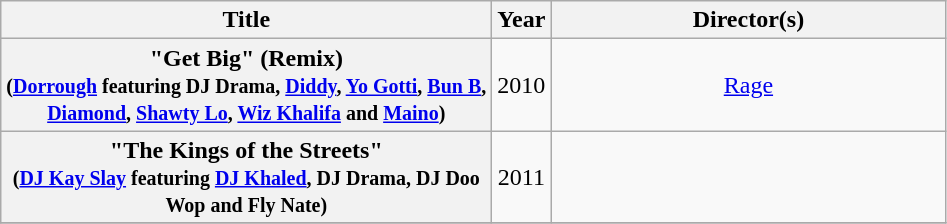<table class="wikitable plainrowheaders" style="text-align:center;">
<tr>
<th scope="col" style="width:20em;">Title</th>
<th scope="col">Year</th>
<th scope="col" style="width:16em;">Director(s)</th>
</tr>
<tr>
<th scope="row">"Get Big" (Remix)<br><small>(<a href='#'>Dorrough</a> featuring DJ Drama, <a href='#'>Diddy</a>, <a href='#'>Yo Gotti</a>, <a href='#'>Bun B</a>, <a href='#'>Diamond</a>, <a href='#'>Shawty Lo</a>, <a href='#'>Wiz Khalifa</a> and <a href='#'>Maino</a>)</small></th>
<td>2010</td>
<td><a href='#'>Rage</a></td>
</tr>
<tr>
<th scope="row">"The Kings of the Streets"<br><small>(<a href='#'>DJ Kay Slay</a> featuring <a href='#'>DJ Khaled</a>, DJ Drama, DJ Doo Wop and Fly Nate)</small></th>
<td>2011</td>
<td></td>
</tr>
<tr>
</tr>
</table>
